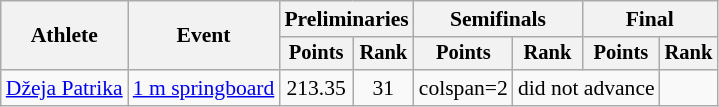<table class="wikitable" style="text-align:center; font-size:90%">
<tr>
<th rowspan="2">Athlete</th>
<th rowspan="2">Event</th>
<th colspan="2">Preliminaries</th>
<th colspan="2">Semifinals</th>
<th colspan="2">Final</th>
</tr>
<tr style="font-size:95%">
<th>Points</th>
<th>Rank</th>
<th>Points</th>
<th>Rank</th>
<th>Points</th>
<th>Rank</th>
</tr>
<tr>
<td align=left><a href='#'>Džeja Patrika</a></td>
<td align=left><a href='#'>1 m springboard</a></td>
<td>213.35</td>
<td>31</td>
<td>colspan=2 </td>
<td colspan=2>did not advance</td>
</tr>
</table>
